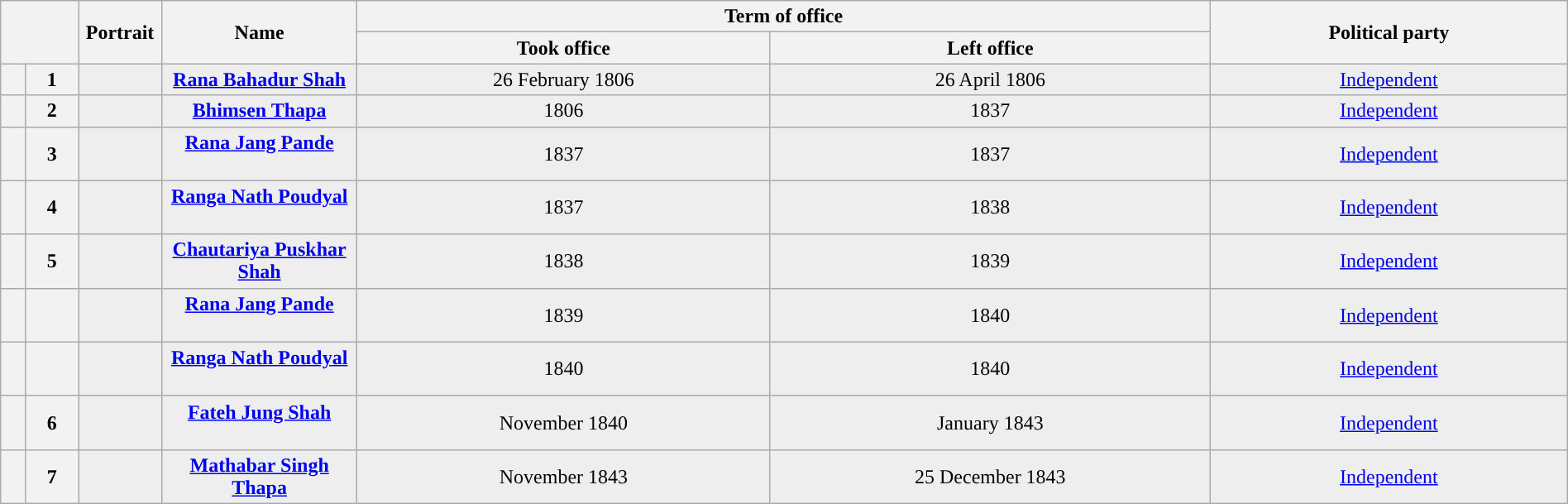<table class="wikitable" style="text-align:center; border:1px #aaf solid; width:100%;">
<tr>
<th rowspan="2" colspan="2"></th>
<th rowspan="2" style="width:60px;">Portrait</th>
<th rowspan="2" style="width:150px;">Name<br></th>
<th colspan="2">Term of office</th>
<th rowspan="2">Political party</th>
</tr>
<tr>
<th>Took office</th>
<th>Left office</th>
</tr>
<tr style="background:#EEEEEE">
<th style="background:"></th>
<th>1</th>
<td></td>
<td><strong><a href='#'>Rana Bahadur Shah</a></strong><br></td>
<td>26 February 1806</td>
<td>26 April 1806</td>
<td><a href='#'>Independent</a></td>
</tr>
<tr style="background:#EEEEEE">
<th style="background:"></th>
<th>2</th>
<td></td>
<td><strong><a href='#'>Bhimsen Thapa</a></strong><br></td>
<td>1806</td>
<td>1837</td>
<td><a href='#'>Independent</a></td>
</tr>
<tr style="background:#EEEEEE">
<th style="background:"></th>
<th>3</th>
<td></td>
<td><strong><a href='#'>Rana Jang Pande</a></strong><br><br></td>
<td>1837</td>
<td>1837</td>
<td><a href='#'>Independent</a></td>
</tr>
<tr style="background:#EEEEEE">
<th style="background:"></th>
<th>4</th>
<td></td>
<td><strong><a href='#'>Ranga Nath Poudyal</a></strong><br><br></td>
<td>1837</td>
<td>1838</td>
<td><a href='#'>Independent</a></td>
</tr>
<tr style="background:#EEEEEE">
<th style="background:"></th>
<th>5</th>
<td></td>
<td><strong><a href='#'>Chautariya Puskhar Shah</a></strong><br></td>
<td>1838</td>
<td>1839</td>
<td><a href='#'>Independent</a></td>
</tr>
<tr style="background:#EEEEEE">
<th style="background:"></th>
<th></th>
<td></td>
<td><strong><a href='#'>Rana Jang Pande</a></strong><br><br></td>
<td>1839</td>
<td>1840</td>
<td><a href='#'>Independent</a></td>
</tr>
<tr style="background:#EEEEEE">
<th style="background:"></th>
<th></th>
<td></td>
<td><strong><a href='#'>Ranga Nath Poudyal</a></strong><br><br></td>
<td>1840</td>
<td>1840</td>
<td><a href='#'>Independent</a></td>
</tr>
<tr style="background:#EEEEEE">
<th style="background:"></th>
<th>6</th>
<td></td>
<td><strong><a href='#'>Fateh Jung Shah</a></strong><br><br></td>
<td>November 1840</td>
<td>January 1843</td>
<td><a href='#'>Independent</a></td>
</tr>
<tr style="background:#EEEEEE">
<th style="background:"></th>
<th>7</th>
<td></td>
<td><strong><a href='#'>Mathabar Singh Thapa</a></strong><br></td>
<td>November 1843</td>
<td>25 December 1843</td>
<td><a href='#'>Independent</a></td>
</tr>
</table>
